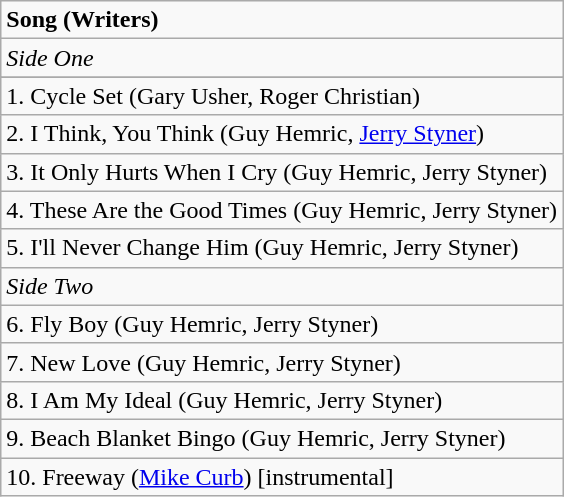<table class="wikitable">
<tr>
<td><strong>Song (Writers)</strong></td>
</tr>
<tr>
<td><em>Side One</em></td>
</tr>
<tr>
</tr>
<tr>
<td>1. Cycle Set (Gary Usher, Roger Christian)</td>
</tr>
<tr>
<td>2. I Think, You Think (Guy Hemric, <a href='#'>Jerry Styner</a>)</td>
</tr>
<tr>
<td>3. It Only Hurts When I Cry (Guy Hemric, Jerry Styner)</td>
</tr>
<tr>
<td>4. These Are the Good Times (Guy Hemric, Jerry Styner)</td>
</tr>
<tr>
<td>5. I'll Never Change Him (Guy Hemric, Jerry Styner)</td>
</tr>
<tr>
<td><em>Side Two</em></td>
</tr>
<tr>
<td>6. Fly Boy (Guy Hemric, Jerry Styner)</td>
</tr>
<tr>
<td>7. New Love (Guy Hemric, Jerry Styner)</td>
</tr>
<tr>
<td>8. I Am My Ideal (Guy Hemric, Jerry Styner)</td>
</tr>
<tr>
<td>9. Beach Blanket Bingo (Guy Hemric, Jerry Styner)</td>
</tr>
<tr>
<td>10. Freeway (<a href='#'>Mike Curb</a>) [instrumental]</td>
</tr>
</table>
